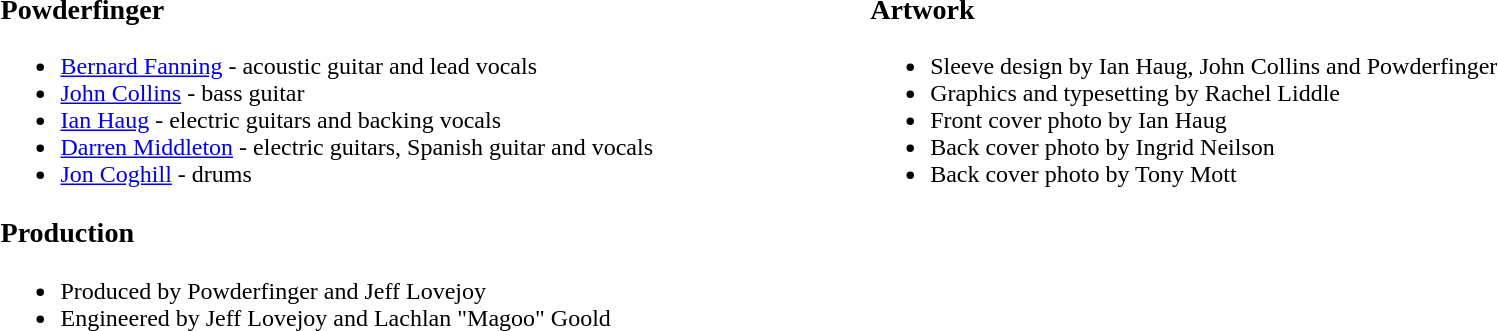<table style="width:100%;">
<tr>
<td valign=top width="46%"><br><h3>Powderfinger</h3><ul><li><a href='#'>Bernard Fanning</a> - acoustic guitar and lead vocals</li><li><a href='#'>John Collins</a> - bass guitar</li><li><a href='#'>Ian Haug</a> - electric guitars and backing vocals</li><li><a href='#'>Darren Middleton</a> - electric guitars, Spanish guitar and vocals</li><li><a href='#'>Jon Coghill</a> - drums</li></ul><h3>Production</h3><ul><li>Produced by Powderfinger and Jeff Lovejoy</li><li>Engineered by Jeff Lovejoy and Lachlan "Magoo" Goold</li></ul></td>
<td valign=top width="46%"><br><h3>Artwork</h3><ul><li>Sleeve design by Ian Haug, John Collins and Powderfinger</li><li>Graphics and typesetting by Rachel Liddle</li><li>Front cover photo by Ian Haug</li><li>Back cover photo by Ingrid Neilson</li><li>Back cover photo by Tony Mott</li></ul></td>
<td width="8%" valign=top align=right></td>
</tr>
</table>
